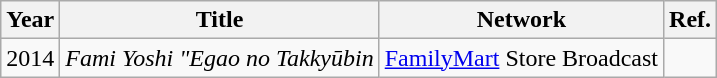<table class="wikitable">
<tr>
<th>Year</th>
<th>Title</th>
<th>Network</th>
<th>Ref.</th>
</tr>
<tr>
<td>2014</td>
<td><em>Fami Yoshi "Egao no Takkyūbin</em></td>
<td><a href='#'>FamilyMart</a> Store Broadcast</td>
<td></td>
</tr>
</table>
